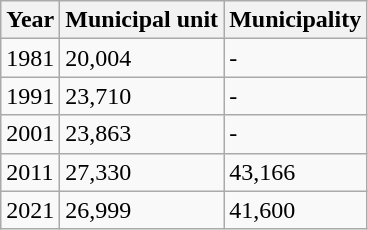<table class="wikitable">
<tr>
<th>Year</th>
<th>Municipal unit</th>
<th>Municipality</th>
</tr>
<tr>
<td>1981</td>
<td>20,004</td>
<td>-</td>
</tr>
<tr>
<td>1991</td>
<td>23,710</td>
<td>-</td>
</tr>
<tr>
<td>2001</td>
<td>23,863</td>
<td>-</td>
</tr>
<tr>
<td>2011</td>
<td>27,330</td>
<td>43,166</td>
</tr>
<tr>
<td>2021</td>
<td>26,999</td>
<td>41,600</td>
</tr>
</table>
